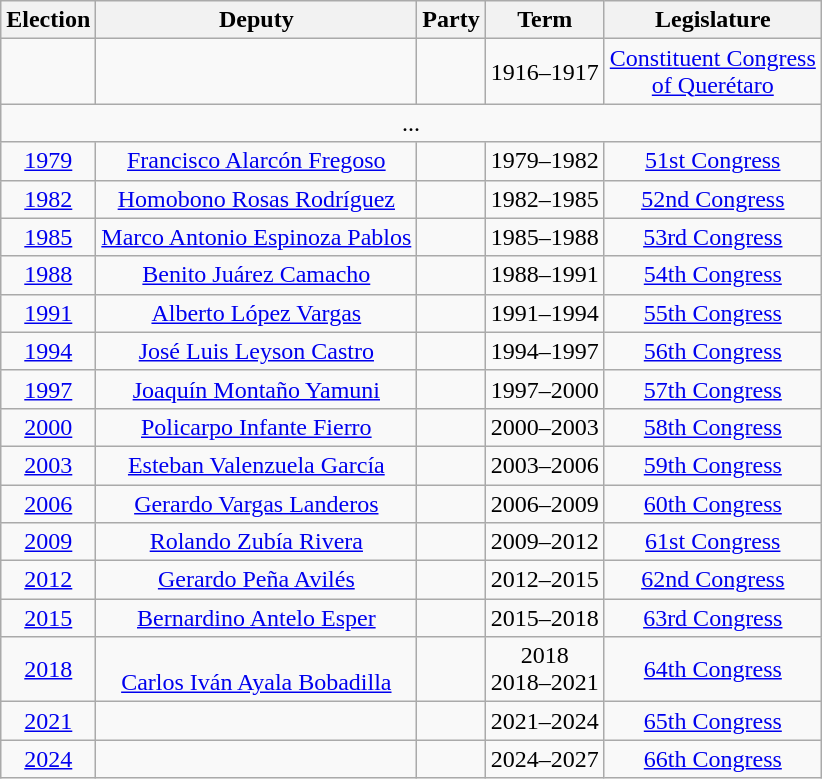<table class="wikitable sortable" style="text-align: center">
<tr>
<th>Election</th>
<th class="unsortable">Deputy</th>
<th class="unsortable">Party</th>
<th class="unsortable">Term</th>
<th class="unsortable">Legislature</th>
</tr>
<tr>
<td></td>
<td></td>
<td></td>
<td>1916–1917</td>
<td><a href='#'>Constituent Congress<br>of Querétaro</a></td>
</tr>
<tr>
<td colspan=5> ...</td>
</tr>
<tr>
<td><a href='#'>1979</a></td>
<td><a href='#'>Francisco Alarcón Fregoso</a></td>
<td></td>
<td>1979–1982</td>
<td><a href='#'>51st Congress</a></td>
</tr>
<tr>
<td><a href='#'>1982</a></td>
<td><a href='#'>Homobono Rosas Rodríguez</a></td>
<td></td>
<td>1982–1985</td>
<td><a href='#'>52nd Congress</a></td>
</tr>
<tr>
<td><a href='#'>1985</a></td>
<td><a href='#'>Marco Antonio Espinoza Pablos</a></td>
<td></td>
<td>1985–1988</td>
<td><a href='#'>53rd Congress</a></td>
</tr>
<tr>
<td><a href='#'>1988</a></td>
<td><a href='#'>Benito Juárez Camacho</a></td>
<td></td>
<td>1988–1991</td>
<td><a href='#'>54th Congress</a></td>
</tr>
<tr>
<td><a href='#'>1991</a></td>
<td><a href='#'>Alberto López Vargas</a></td>
<td></td>
<td>1991–1994</td>
<td><a href='#'>55th Congress</a></td>
</tr>
<tr>
<td><a href='#'>1994</a></td>
<td><a href='#'>José Luis Leyson Castro</a></td>
<td></td>
<td>1994–1997</td>
<td><a href='#'>56th Congress</a></td>
</tr>
<tr>
<td><a href='#'>1997</a></td>
<td><a href='#'>Joaquín Montaño Yamuni</a></td>
<td></td>
<td>1997–2000</td>
<td><a href='#'>57th Congress</a></td>
</tr>
<tr>
<td><a href='#'>2000</a></td>
<td><a href='#'>Policarpo Infante Fierro</a></td>
<td></td>
<td>2000–2003</td>
<td><a href='#'>58th Congress</a></td>
</tr>
<tr>
<td><a href='#'>2003</a></td>
<td><a href='#'>Esteban Valenzuela García</a></td>
<td></td>
<td>2003–2006</td>
<td><a href='#'>59th Congress</a></td>
</tr>
<tr>
<td><a href='#'>2006</a></td>
<td><a href='#'>Gerardo Vargas Landeros</a></td>
<td></td>
<td>2006–2009</td>
<td><a href='#'>60th Congress</a></td>
</tr>
<tr>
<td><a href='#'>2009</a></td>
<td><a href='#'>Rolando Zubía Rivera</a></td>
<td></td>
<td>2009–2012</td>
<td><a href='#'>61st Congress</a></td>
</tr>
<tr>
<td><a href='#'>2012</a></td>
<td><a href='#'>Gerardo Peña Avilés</a></td>
<td></td>
<td>2012–2015</td>
<td><a href='#'>62nd Congress</a></td>
</tr>
<tr>
<td><a href='#'>2015</a></td>
<td><a href='#'>Bernardino Antelo Esper</a></td>
<td></td>
<td>2015–2018</td>
<td><a href='#'>63rd Congress</a></td>
</tr>
<tr>
<td><a href='#'>2018</a></td>
<td><br><a href='#'>Carlos Iván Ayala Bobadilla</a></td>
<td></td>
<td>2018<br>2018–2021</td>
<td><a href='#'>64th Congress</a></td>
</tr>
<tr>
<td><a href='#'>2021</a></td>
<td></td>
<td></td>
<td>2021–2024</td>
<td><a href='#'>65th Congress</a></td>
</tr>
<tr>
<td><a href='#'>2024</a></td>
<td></td>
<td></td>
<td>2024–2027</td>
<td><a href='#'>66th Congress</a></td>
</tr>
</table>
